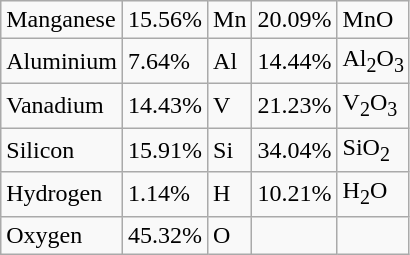<table class="wikitable">
<tr>
<td>Manganese</td>
<td>15.56%</td>
<td>Mn</td>
<td>20.09%</td>
<td>MnO</td>
</tr>
<tr>
<td>Aluminium</td>
<td>7.64%</td>
<td>Al</td>
<td>14.44%</td>
<td>Al<sub>2</sub>O<sub>3</sub></td>
</tr>
<tr>
<td>Vanadium</td>
<td>14.43%</td>
<td>V</td>
<td>21.23%</td>
<td>V<sub>2</sub>O<sub>3</sub></td>
</tr>
<tr>
<td>Silicon</td>
<td>15.91%</td>
<td>Si</td>
<td>34.04%</td>
<td>SiO<sub>2</sub></td>
</tr>
<tr>
<td>Hydrogen</td>
<td>1.14%</td>
<td>H</td>
<td>10.21%</td>
<td>H<sub>2</sub>O</td>
</tr>
<tr>
<td>Oxygen</td>
<td>45.32%</td>
<td>O</td>
<td></td>
<td></td>
</tr>
</table>
